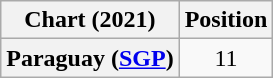<table class="wikitable sortable plainrowheaders" style="text-align:center">
<tr>
<th scope="col">Chart (2021)</th>
<th scope="col">Position</th>
</tr>
<tr>
<th scope="row">Paraguay (<a href='#'>SGP</a>)</th>
<td>11</td>
</tr>
</table>
